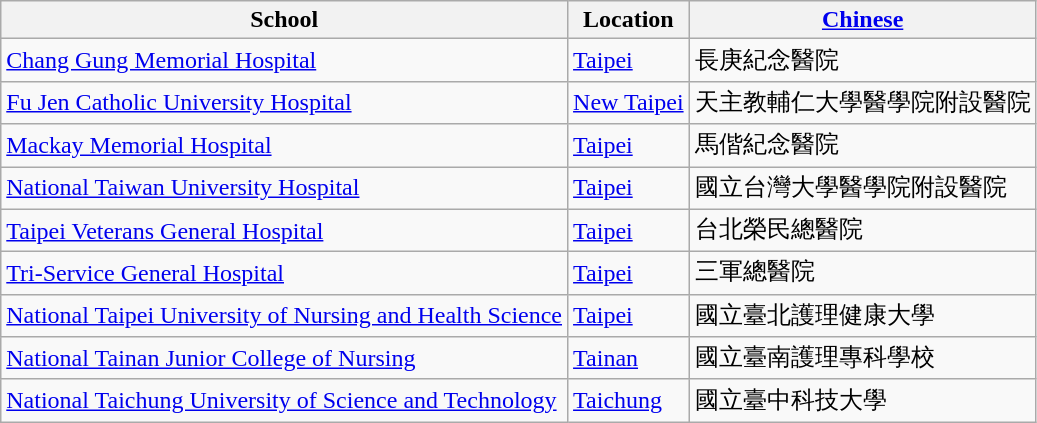<table class="wikitable">
<tr>
<th>School</th>
<th>Location</th>
<th><a href='#'>Chinese</a></th>
</tr>
<tr>
<td><a href='#'>Chang Gung Memorial Hospital</a></td>
<td><a href='#'>Taipei</a></td>
<td>長庚紀念醫院</td>
</tr>
<tr>
<td><a href='#'>Fu Jen Catholic University Hospital</a></td>
<td><a href='#'>New Taipei</a></td>
<td>天主教輔仁大學醫學院附設醫院</td>
</tr>
<tr>
<td><a href='#'>Mackay Memorial Hospital</a></td>
<td><a href='#'>Taipei</a></td>
<td>馬偕紀念醫院</td>
</tr>
<tr>
<td><a href='#'>National Taiwan University Hospital</a></td>
<td><a href='#'>Taipei</a></td>
<td>國立台灣大學醫學院附設醫院</td>
</tr>
<tr>
<td><a href='#'>Taipei Veterans General Hospital</a></td>
<td><a href='#'>Taipei</a></td>
<td>台北榮民總醫院</td>
</tr>
<tr>
<td><a href='#'>Tri-Service General Hospital</a></td>
<td><a href='#'>Taipei</a></td>
<td>三軍總醫院</td>
</tr>
<tr>
<td><a href='#'>National Taipei University of Nursing and Health Science</a></td>
<td><a href='#'>Taipei</a></td>
<td>國立臺北護理健康大學</td>
</tr>
<tr>
<td><a href='#'>National Tainan Junior College of Nursing</a></td>
<td><a href='#'>Tainan</a></td>
<td>國立臺南護理專科學校</td>
</tr>
<tr>
<td><a href='#'>National Taichung University of Science and Technology</a></td>
<td><a href='#'>Taichung</a></td>
<td>國立臺中科技大學</td>
</tr>
</table>
